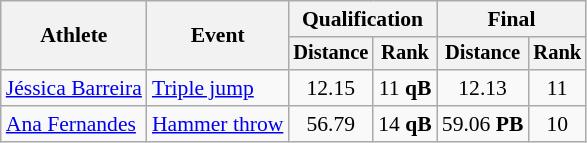<table class=wikitable style="font-size:90%; text-align:center;">
<tr>
<th rowspan=2>Athlete</th>
<th rowspan=2>Event</th>
<th colspan=2>Qualification</th>
<th colspan=2>Final</th>
</tr>
<tr style="font-size:95%">
<th>Distance</th>
<th>Rank</th>
<th>Distance</th>
<th>Rank</th>
</tr>
<tr>
<td align=left><a href='#'>Jéssica Barreira</a></td>
<td align=left><a href='#'>Triple jump</a></td>
<td>12.15</td>
<td>11 <strong>qB</strong></td>
<td>12.13</td>
<td>11</td>
</tr>
<tr>
<td align=left><a href='#'>Ana Fernandes</a></td>
<td align=left><a href='#'>Hammer throw</a></td>
<td>56.79</td>
<td>14 <strong>qB</strong></td>
<td>59.06 <strong>PB</strong></td>
<td>10</td>
</tr>
</table>
